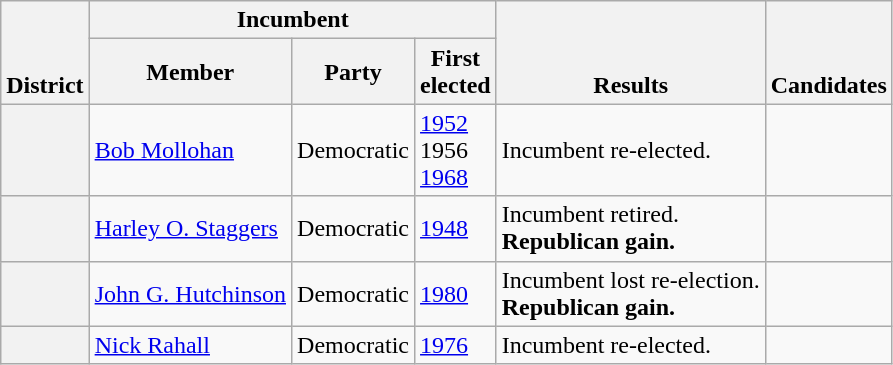<table class=wikitable>
<tr valign=bottom>
<th rowspan=2>District</th>
<th colspan=3>Incumbent</th>
<th rowspan=2>Results</th>
<th rowspan=2>Candidates</th>
</tr>
<tr>
<th>Member</th>
<th>Party</th>
<th>First<br>elected</th>
</tr>
<tr>
<th></th>
<td><a href='#'>Bob Mollohan</a></td>
<td>Democratic</td>
<td><a href='#'>1952</a><br>1956 <br><a href='#'>1968</a></td>
<td>Incumbent re-elected.</td>
<td nowrap></td>
</tr>
<tr>
<th></th>
<td><a href='#'>Harley O. Staggers</a></td>
<td>Democratic</td>
<td><a href='#'>1948</a></td>
<td>Incumbent retired.<br><strong>Republican gain.</strong></td>
<td nowrap></td>
</tr>
<tr>
<th></th>
<td><a href='#'>John G. Hutchinson</a></td>
<td>Democratic</td>
<td><a href='#'>1980</a></td>
<td>Incumbent lost re-election.<br><strong>Republican gain.</strong></td>
<td nowrap></td>
</tr>
<tr>
<th></th>
<td><a href='#'>Nick Rahall</a></td>
<td>Democratic</td>
<td><a href='#'>1976</a></td>
<td>Incumbent re-elected.</td>
<td nowrap></td>
</tr>
</table>
